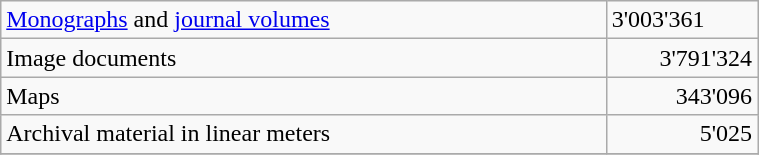<table class="wikitable sortable" style="width:40%">
<tr>
<td style="width:80%"><a href='#'>Monographs</a> and <a href='#'>journal volumes</a></td>
<td style="width:20%" style="text-align:right">3'003'361</td>
</tr>
<tr>
<td>Image documents</td>
<td style="text-align:right">3'791'324</td>
</tr>
<tr>
<td>Maps</td>
<td style="text-align:right">343'096</td>
</tr>
<tr>
<td>Archival material in linear meters</td>
<td style="text-align:right">5'025</td>
</tr>
<tr>
</tr>
</table>
